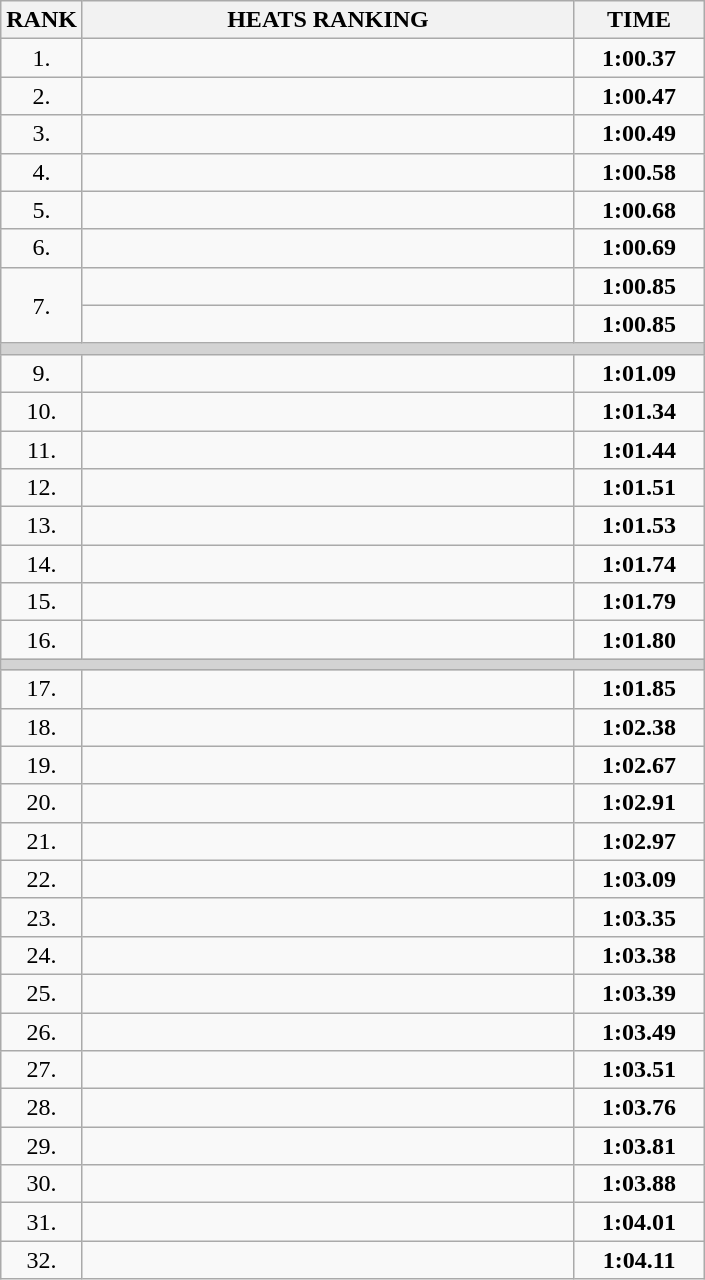<table class="wikitable">
<tr>
<th>RANK</th>
<th style="width: 20em">HEATS RANKING</th>
<th style="width: 5em">TIME</th>
</tr>
<tr>
<td align="center">1.</td>
<td></td>
<td align="center"><strong>1:00.37</strong></td>
</tr>
<tr>
<td align="center">2.</td>
<td></td>
<td align="center"><strong>1:00.47</strong></td>
</tr>
<tr>
<td align="center">3.</td>
<td></td>
<td align="center"><strong>1:00.49</strong></td>
</tr>
<tr>
<td align="center">4.</td>
<td></td>
<td align="center"><strong>1:00.58</strong></td>
</tr>
<tr>
<td align="center">5.</td>
<td></td>
<td align="center"><strong>1:00.68</strong></td>
</tr>
<tr>
<td align="center">6.</td>
<td></td>
<td align="center"><strong>1:00.69</strong></td>
</tr>
<tr>
<td rowspan=2 align="center">7.</td>
<td></td>
<td align="center"><strong>1:00.85</strong></td>
</tr>
<tr>
<td></td>
<td align="center"><strong>1:00.85</strong></td>
</tr>
<tr>
<td colspan=3 bgcolor=lightgray></td>
</tr>
<tr>
<td align="center">9.</td>
<td></td>
<td align="center"><strong>1:01.09</strong></td>
</tr>
<tr>
<td align="center">10.</td>
<td></td>
<td align="center"><strong>1:01.34</strong></td>
</tr>
<tr>
<td align="center">11.</td>
<td></td>
<td align="center"><strong>1:01.44</strong></td>
</tr>
<tr>
<td align="center">12.</td>
<td></td>
<td align="center"><strong>1:01.51</strong></td>
</tr>
<tr>
<td align="center">13.</td>
<td></td>
<td align="center"><strong>1:01.53</strong></td>
</tr>
<tr>
<td align="center">14.</td>
<td></td>
<td align="center"><strong>1:01.74</strong></td>
</tr>
<tr>
<td align="center">15.</td>
<td></td>
<td align="center"><strong>1:01.79</strong></td>
</tr>
<tr>
<td align="center">16.</td>
<td></td>
<td align="center"><strong>1:01.80</strong></td>
</tr>
<tr>
<td colspan=3 bgcolor=lightgray></td>
</tr>
<tr>
<td align="center">17.</td>
<td></td>
<td align="center"><strong>1:01.85</strong></td>
</tr>
<tr>
<td align="center">18.</td>
<td></td>
<td align="center"><strong>1:02.38</strong></td>
</tr>
<tr>
<td align="center">19.</td>
<td></td>
<td align="center"><strong>1:02.67</strong></td>
</tr>
<tr>
<td align="center">20.</td>
<td></td>
<td align="center"><strong>1:02.91</strong></td>
</tr>
<tr>
<td align="center">21.</td>
<td></td>
<td align="center"><strong>1:02.97</strong></td>
</tr>
<tr>
<td align="center">22.</td>
<td></td>
<td align="center"><strong>1:03.09</strong></td>
</tr>
<tr>
<td align="center">23.</td>
<td></td>
<td align="center"><strong>1:03.35</strong></td>
</tr>
<tr>
<td align="center">24.</td>
<td></td>
<td align="center"><strong>1:03.38</strong></td>
</tr>
<tr>
<td align="center">25.</td>
<td></td>
<td align="center"><strong>1:03.39</strong></td>
</tr>
<tr>
<td align="center">26.</td>
<td></td>
<td align="center"><strong>1:03.49</strong></td>
</tr>
<tr>
<td align="center">27.</td>
<td></td>
<td align="center"><strong>1:03.51</strong></td>
</tr>
<tr>
<td align="center">28.</td>
<td></td>
<td align="center"><strong>1:03.76</strong></td>
</tr>
<tr>
<td align="center">29.</td>
<td></td>
<td align="center"><strong>1:03.81</strong></td>
</tr>
<tr>
<td align="center">30.</td>
<td></td>
<td align="center"><strong>1:03.88</strong></td>
</tr>
<tr>
<td align="center">31.</td>
<td></td>
<td align="center"><strong>1:04.01</strong></td>
</tr>
<tr>
<td align="center">32.</td>
<td></td>
<td align="center"><strong>1:04.11</strong></td>
</tr>
</table>
